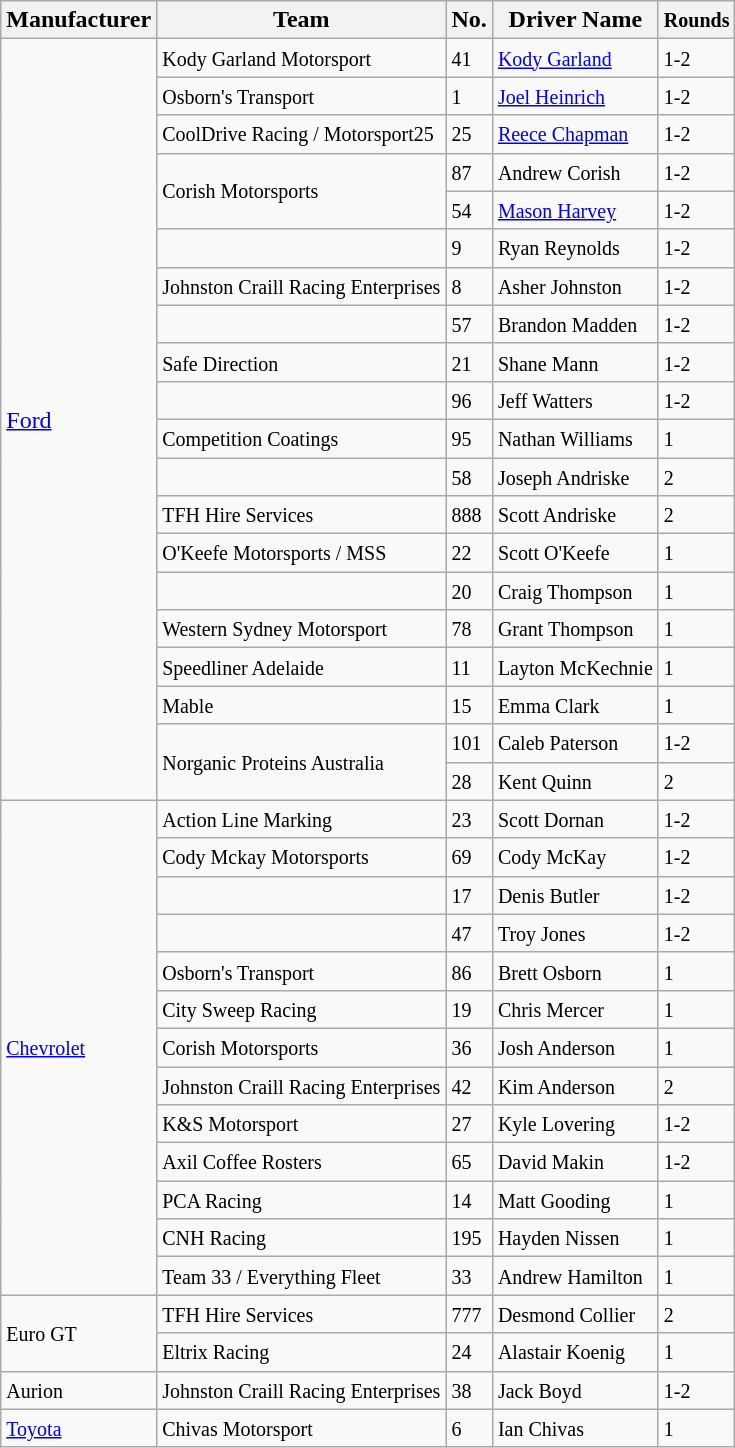<table class="wikitable">
<tr>
<th>Manufacturer</th>
<th>Team</th>
<th>No.</th>
<th>Driver Name</th>
<th><small>Rounds</small></th>
</tr>
<tr>
<td rowspan="20"><a href='#'>Ford</a></td>
<td><small>Kody Garland Motorsport</small></td>
<td><small>41</small></td>
<td><small><a href='#'>Kody Garland</a></small></td>
<td><small>1-2</small></td>
</tr>
<tr>
<td><small>Osborn's Transport</small></td>
<td><small>1</small></td>
<td><small><a href='#'>Joel Heinrich</a></small></td>
<td><small>1-2</small></td>
</tr>
<tr>
<td><small>CoolDrive Racing / Motorsport25</small></td>
<td><small>25</small></td>
<td><small><a href='#'>Reece Chapman</a></small></td>
<td><small>1-2</small></td>
</tr>
<tr>
<td rowspan="2"><small>Corish Motorsports</small></td>
<td><small>87</small></td>
<td><small>Andrew Corish</small></td>
<td><small>1-2</small></td>
</tr>
<tr>
<td><small>54</small></td>
<td><small><a href='#'>Mason Harvey</a></small></td>
<td><small>1-2</small></td>
</tr>
<tr>
<td><small></small></td>
<td><small>9</small></td>
<td><small>Ryan Reynolds</small></td>
<td><small>1-2</small></td>
</tr>
<tr>
<td><small>Johnston Craill Racing Enterprises</small></td>
<td><small>8</small></td>
<td><small>Asher Johnston</small></td>
<td><small>1-2</small></td>
</tr>
<tr>
<td><small></small></td>
<td><small>57</small></td>
<td><small>Brandon Madden</small></td>
<td><small>1-2</small></td>
</tr>
<tr>
<td><small>Safe Direction</small></td>
<td><small>21</small></td>
<td><small>Shane Mann</small></td>
<td><small>1-2</small></td>
</tr>
<tr>
<td><small></small></td>
<td><small>96</small></td>
<td><small>Jeff Watters</small></td>
<td><small>1-2</small></td>
</tr>
<tr>
<td><small>Competition Coatings</small></td>
<td><small>95</small></td>
<td><small>Nathan Williams</small></td>
<td><small>1</small></td>
</tr>
<tr>
<td><small></small></td>
<td><small>58</small></td>
<td><small>Joseph Andriske</small></td>
<td><small>2</small></td>
</tr>
<tr>
<td><small>TFH Hire Services</small></td>
<td><small>888</small></td>
<td><small>Scott Andriske</small></td>
<td><small>2</small></td>
</tr>
<tr>
<td><small>O'Keefe Motorsports / MSS</small></td>
<td><small>22</small></td>
<td><small>Scott O'Keefe</small></td>
<td><small>1</small></td>
</tr>
<tr>
<td><small></small></td>
<td><small>20</small></td>
<td><small>Craig Thompson</small></td>
<td><small>1</small></td>
</tr>
<tr>
<td><small>Western Sydney Motorsport</small></td>
<td><small>78</small></td>
<td><small>Grant Thompson</small></td>
<td><small>1</small></td>
</tr>
<tr>
<td><small>Speedliner Adelaide</small></td>
<td><small>11</small></td>
<td><small>Layton McKechnie</small></td>
<td><small>1</small></td>
</tr>
<tr>
<td><small>Mable</small></td>
<td><small>15</small></td>
<td><small>Emma Clark</small></td>
<td><small>1</small></td>
</tr>
<tr>
<td rowspan="2"><small>Norganic Proteins Australia</small></td>
<td><small>101</small></td>
<td><small>Caleb Paterson</small></td>
<td><small>1-2</small></td>
</tr>
<tr>
<td><small>28</small></td>
<td><small>Kent Quinn</small></td>
<td><small>2</small></td>
</tr>
<tr>
<td rowspan="13"><small><a href='#'>Chevrolet</a></small></td>
<td><small>Action Line Marking</small></td>
<td><small>23</small></td>
<td><small>Scott Dornan</small></td>
<td><small>1-2</small></td>
</tr>
<tr>
<td><small>Cody Mckay Motorsports</small></td>
<td><small>69</small></td>
<td><small>Cody McKay</small></td>
<td><small>1-2</small></td>
</tr>
<tr>
<td><small></small></td>
<td><small>17</small></td>
<td><small>Denis Butler</small></td>
<td><small>1-2</small></td>
</tr>
<tr>
<td><small></small></td>
<td><small>47</small></td>
<td><small>Troy Jones</small></td>
<td><small>1-2</small></td>
</tr>
<tr>
<td><small>Osborn's Transport</small></td>
<td><small>86</small></td>
<td><small>Brett Osborn</small></td>
<td><small>1</small></td>
</tr>
<tr>
<td><small>City Sweep Racing</small></td>
<td><small>19</small></td>
<td><small>Chris Mercer</small></td>
<td><small>1</small></td>
</tr>
<tr>
<td><small>Corish Motorsports</small></td>
<td><small>36</small></td>
<td><small>Josh Anderson</small></td>
<td><small>1</small></td>
</tr>
<tr>
<td><small>Johnston Craill Racing Enterprises</small></td>
<td><small>42</small></td>
<td><small>Kim Anderson</small></td>
<td><small>2</small></td>
</tr>
<tr>
<td><small>K&S Motorsport</small></td>
<td><small>27</small></td>
<td><small>Kyle Lovering</small></td>
<td><small>1-2</small></td>
</tr>
<tr>
<td><small>Axil Coffee Rosters</small></td>
<td><small>65</small></td>
<td><small>David Makin</small></td>
<td><small>1-2</small></td>
</tr>
<tr>
<td><small>PCA Racing</small></td>
<td><small>14</small></td>
<td><small>Matt Gooding</small></td>
<td><small>1</small></td>
</tr>
<tr>
<td><small>CNH Racing</small></td>
<td><small>195</small></td>
<td><small>Hayden Nissen</small></td>
<td><small>1</small></td>
</tr>
<tr>
<td><small>Team 33 / Everything Fleet</small></td>
<td><small>33</small></td>
<td><small>Andrew Hamilton</small></td>
<td><small>1</small></td>
</tr>
<tr>
<td rowspan="2"><small>Euro GT</small></td>
<td><small>TFH Hire Services</small></td>
<td><small>777</small></td>
<td><small>Desmond Collier</small></td>
<td><small>2</small></td>
</tr>
<tr>
<td><small>Eltrix Racing</small></td>
<td><small>24</small></td>
<td><small>Alastair Koenig</small></td>
<td><small>1</small></td>
</tr>
<tr>
<td><small>Aurion</small></td>
<td><small>Johnston Craill Racing Enterprises</small></td>
<td><small>38</small></td>
<td><small>Jack Boyd</small></td>
<td><small>1-2</small></td>
</tr>
<tr>
<td><small><a href='#'>Toyota</a></small></td>
<td><small>Chivas Motorsport</small></td>
<td><small>6</small></td>
<td><small>Ian Chivas</small></td>
<td><small>1</small></td>
</tr>
</table>
